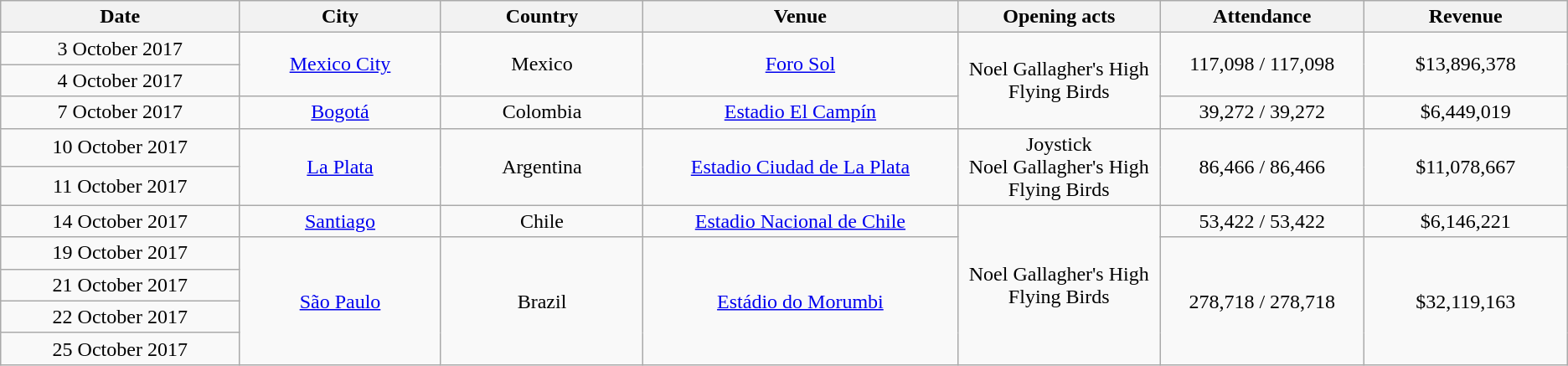<table class="wikitable" style="text-align:center;">
<tr>
<th scope="col" style="width:12em;">Date</th>
<th scope="col" style="width:10em;">City</th>
<th scope="col" style="width:10em;">Country</th>
<th scope="col" style="width:16em;">Venue</th>
<th scope="col" style="width:10em;">Opening acts</th>
<th scope="col" style="width:10em;">Attendance</th>
<th scope="col" style="width:10em;">Revenue</th>
</tr>
<tr>
<td>3 October 2017</td>
<td rowspan="2"><a href='#'>Mexico City</a></td>
<td rowspan="2">Mexico</td>
<td rowspan="2"><a href='#'>Foro Sol</a></td>
<td rowspan="3">Noel Gallagher's High Flying Birds</td>
<td rowspan="2">117,098 / 117,098</td>
<td rowspan="2">$13,896,378</td>
</tr>
<tr>
<td>4 October 2017</td>
</tr>
<tr>
<td>7 October 2017</td>
<td><a href='#'>Bogotá</a></td>
<td>Colombia</td>
<td><a href='#'>Estadio El Campín</a></td>
<td>39,272 / 39,272</td>
<td>$6,449,019</td>
</tr>
<tr>
<td>10 October 2017</td>
<td rowspan="2"><a href='#'>La Plata</a></td>
<td rowspan="2">Argentina</td>
<td rowspan="2"><a href='#'>Estadio Ciudad de La Plata</a></td>
<td rowspan="2">Joystick <br> Noel Gallagher's High Flying Birds</td>
<td rowspan="2">86,466 / 86,466</td>
<td rowspan="2">$11,078,667</td>
</tr>
<tr>
<td>11 October 2017</td>
</tr>
<tr>
<td>14 October 2017</td>
<td><a href='#'>Santiago</a></td>
<td>Chile</td>
<td><a href='#'>Estadio Nacional de Chile</a></td>
<td rowspan="5">Noel Gallagher's High Flying Birds</td>
<td>53,422 / 53,422</td>
<td>$6,146,221</td>
</tr>
<tr>
<td>19 October 2017</td>
<td rowspan="4"><a href='#'>São Paulo</a></td>
<td rowspan="4">Brazil</td>
<td rowspan="4"><a href='#'>Estádio do Morumbi</a></td>
<td rowspan="4">278,718 / 278,718</td>
<td rowspan="4">$32,119,163</td>
</tr>
<tr>
<td>21 October 2017</td>
</tr>
<tr>
<td>22 October 2017</td>
</tr>
<tr>
<td>25 October 2017</td>
</tr>
</table>
